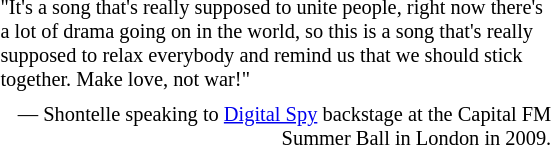<table class="toccolours" style="float: right; margin-left: 1em; margin-right: 2em; font-size: 85%; color:black; width:28em; max-width: 30%;" cellspacing="5">
<tr>
<td style="text-align: left;">"It's a song that's really supposed to unite people, right now there's a lot of drama going on in the world, so this is a song that's really supposed to relax everybody and remind us that we should stick together. Make love, not war!"</td>
</tr>
<tr>
<td style="text-align: right;">— Shontelle speaking to <a href='#'>Digital Spy</a> backstage at the Capital FM Summer Ball in London in 2009.</td>
</tr>
</table>
